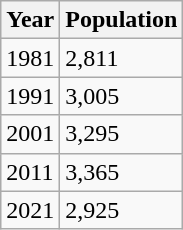<table class=wikitable>
<tr>
<th>Year</th>
<th>Population</th>
</tr>
<tr>
<td>1981</td>
<td>2,811</td>
</tr>
<tr>
<td>1991</td>
<td>3,005</td>
</tr>
<tr>
<td>2001</td>
<td>3,295</td>
</tr>
<tr>
<td>2011</td>
<td>3,365</td>
</tr>
<tr>
<td>2021</td>
<td>2,925</td>
</tr>
</table>
